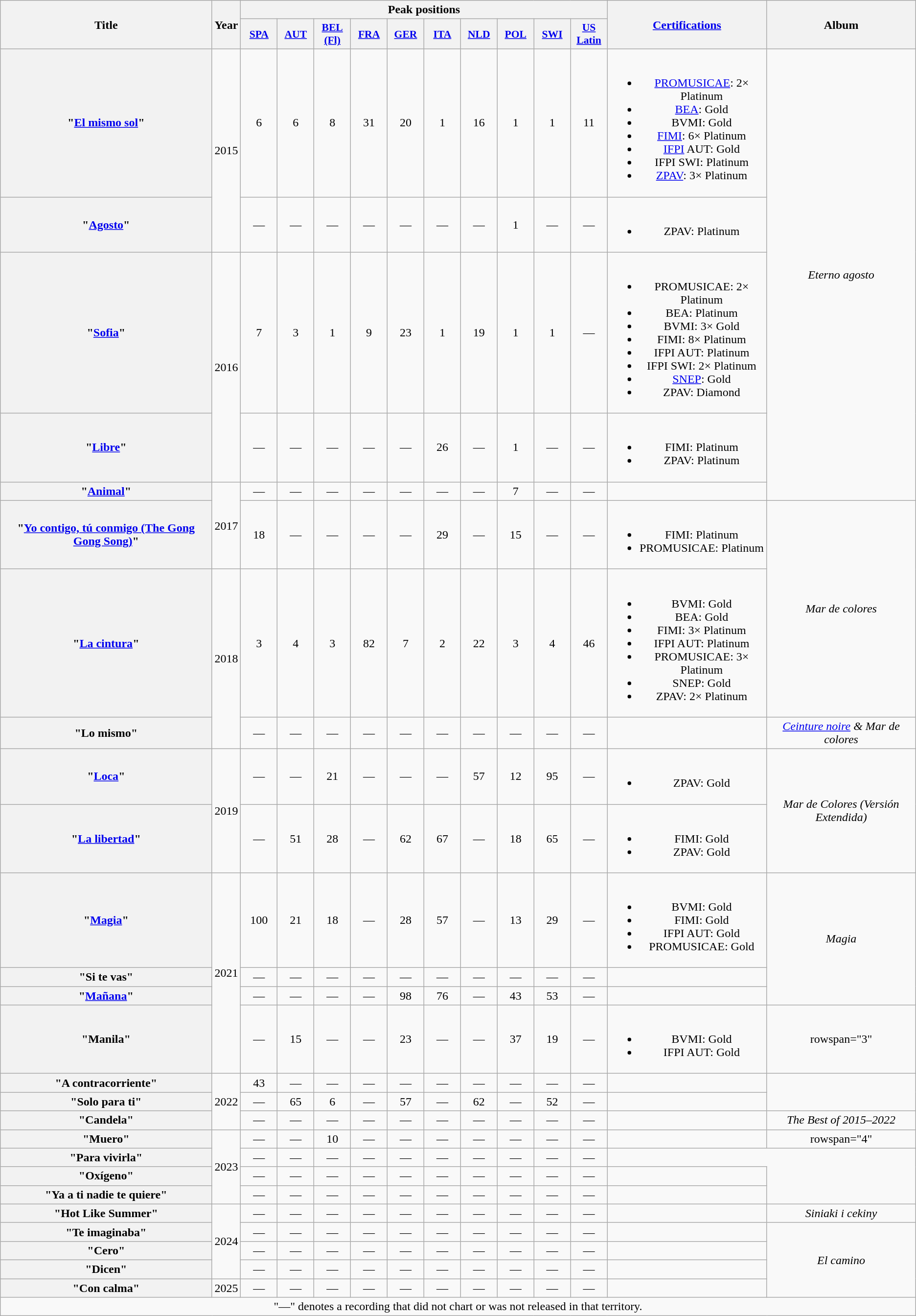<table class="wikitable plainrowheaders" style="text-align:center;">
<tr>
<th rowspan="2">Title</th>
<th rowspan="2">Year</th>
<th colspan="10">Peak positions</th>
<th rowspan="2"><a href='#'>Certifications</a></th>
<th rowspan="2">Album</th>
</tr>
<tr>
<th scope="col" style="width:3em;font-size:90%;"><a href='#'>SPA</a><br></th>
<th scope="col" style="width:3em;font-size:90%;"><a href='#'>AUT</a><br></th>
<th scope="col" style="width:3em;font-size:90%;"><a href='#'>BEL<br>(Fl)</a><br></th>
<th scope="col" style="width:3em;font-size:90%;"><a href='#'>FRA</a><br></th>
<th scope="col" style="width:3em;font-size:90%;"><a href='#'>GER</a><br></th>
<th scope="col" style="width:3em;font-size:90%;"><a href='#'>ITA</a><br></th>
<th scope="col" style="width:3em;font-size:90%;"><a href='#'>NLD</a><br></th>
<th scope="col" style="width:3em;font-size:90%;"><a href='#'>POL</a><br></th>
<th scope="col" style="width:3em;font-size:90%;"><a href='#'>SWI</a><br></th>
<th scope="col" style="width:3em;font-size:90%;"><a href='#'>US Latin</a><br></th>
</tr>
<tr>
<th scope="row">"<a href='#'>El mismo sol</a>"<br></th>
<td style="text-align:center;" rowspan="2">2015</td>
<td>6</td>
<td>6</td>
<td>8</td>
<td>31</td>
<td>20</td>
<td>1</td>
<td>16</td>
<td>1</td>
<td>1</td>
<td>11</td>
<td><br><ul><li><a href='#'>PROMUSICAE</a>: 2× Platinum</li><li><a href='#'>BEA</a>: Gold</li><li>BVMI: Gold</li><li><a href='#'>FIMI</a>: 6× Platinum</li><li><a href='#'>IFPI</a> AUT: Gold</li><li>IFPI SWI: Platinum</li><li><a href='#'>ZPAV</a>: 3× Platinum</li></ul></td>
<td rowspan="5"><em>Eterno agosto</em></td>
</tr>
<tr>
<th scope="row">"<a href='#'>Agosto</a>"</th>
<td>—</td>
<td>—</td>
<td>—</td>
<td>—</td>
<td>—</td>
<td>—</td>
<td>—</td>
<td>1</td>
<td>—</td>
<td>—</td>
<td><br><ul><li>ZPAV: Platinum</li></ul></td>
</tr>
<tr>
<th scope="row">"<a href='#'>Sofia</a>"</th>
<td rowspan="2">2016</td>
<td>7</td>
<td>3</td>
<td>1</td>
<td>9</td>
<td>23</td>
<td>1</td>
<td>19</td>
<td>1</td>
<td>1</td>
<td>—</td>
<td><br><ul><li>PROMUSICAE: 2× Platinum</li><li>BEA: Platinum</li><li>BVMI: 3× Gold</li><li>FIMI: 8× Platinum</li><li>IFPI AUT: Platinum</li><li>IFPI SWI: 2× Platinum</li><li><a href='#'>SNEP</a>: Gold</li><li>ZPAV: Diamond</li></ul></td>
</tr>
<tr>
<th scope="row">"<a href='#'>Libre</a>"<br></th>
<td>—</td>
<td>—</td>
<td>—</td>
<td>—</td>
<td>—</td>
<td>26</td>
<td>—</td>
<td>1</td>
<td>—</td>
<td>—</td>
<td><br><ul><li>FIMI: Platinum</li><li>ZPAV: Platinum</li></ul></td>
</tr>
<tr>
<th scope="row">"<a href='#'>Animal</a>"</th>
<td rowspan="2">2017</td>
<td>—</td>
<td>—</td>
<td>—</td>
<td>—</td>
<td>—</td>
<td>—</td>
<td>—</td>
<td>7</td>
<td>—</td>
<td>—</td>
<td></td>
</tr>
<tr>
<th scope="row">"<a href='#'>Yo contigo, tú conmigo (The Gong Gong Song)</a>"<br></th>
<td>18</td>
<td>—</td>
<td>—</td>
<td>—</td>
<td>—</td>
<td>29</td>
<td>—</td>
<td>15</td>
<td>—</td>
<td>—</td>
<td><br><ul><li>FIMI: Platinum</li><li>PROMUSICAE: Platinum</li></ul></td>
<td rowspan="2"><em>Mar de colores</em></td>
</tr>
<tr>
<th scope="row">"<a href='#'>La cintura</a>"<br></th>
<td rowspan="2">2018</td>
<td>3</td>
<td>4</td>
<td>3</td>
<td>82</td>
<td>7</td>
<td>2</td>
<td>22</td>
<td>3</td>
<td>4</td>
<td>46</td>
<td><br><ul><li>BVMI: Gold</li><li>BEA: Gold</li><li>FIMI: 3× Platinum</li><li>IFPI AUT: Platinum</li><li>PROMUSICAE: 3× Platinum</li><li>SNEP: Gold</li><li>ZPAV: 2× Platinum</li></ul></td>
</tr>
<tr>
<th scope="row">"Lo mismo"<br></th>
<td>—</td>
<td>—</td>
<td>—</td>
<td>—</td>
<td>—</td>
<td>—</td>
<td>—</td>
<td>—</td>
<td>—</td>
<td>—</td>
<td></td>
<td><em><a href='#'>Ceinture noire</a> & Mar de colores</em></td>
</tr>
<tr>
<th scope="row">"<a href='#'>Loca</a>"</th>
<td rowspan="2">2019</td>
<td>—</td>
<td>—</td>
<td>21</td>
<td>—</td>
<td>—</td>
<td>—</td>
<td>57</td>
<td>12</td>
<td>95</td>
<td>—</td>
<td><br><ul><li>ZPAV: Gold</li></ul></td>
<td rowspan="2"><em>Mar de Colores (Versión Extendida)</em></td>
</tr>
<tr>
<th scope="row">"<a href='#'>La libertad</a>"</th>
<td>—</td>
<td>51</td>
<td>28</td>
<td>—</td>
<td>62</td>
<td>67</td>
<td>—</td>
<td>18</td>
<td>65</td>
<td>—</td>
<td><br><ul><li>FIMI: Gold</li><li>ZPAV: Gold</li></ul></td>
</tr>
<tr>
<th scope="row">"<a href='#'>Magia</a>"</th>
<td rowspan="4">2021</td>
<td>100</td>
<td>21</td>
<td>18</td>
<td>—</td>
<td>28</td>
<td>57<br></td>
<td>—</td>
<td>13</td>
<td>29</td>
<td>—</td>
<td><br><ul><li>BVMI: Gold</li><li>FIMI: Gold</li><li>IFPI AUT: Gold</li><li>PROMUSICAE: Gold</li></ul></td>
<td rowspan="3"><em>Magia</em></td>
</tr>
<tr>
<th scope="row">"Si te vas"</th>
<td>—</td>
<td>—</td>
<td>—</td>
<td>—</td>
<td>—</td>
<td>—</td>
<td>—</td>
<td>—</td>
<td>—</td>
<td>—</td>
<td></td>
</tr>
<tr>
<th scope="row">"<a href='#'>Mañana</a>"<br></th>
<td>—</td>
<td>—</td>
<td>—</td>
<td>—</td>
<td>98</td>
<td>76</td>
<td>—</td>
<td>43</td>
<td>53</td>
<td>—</td>
<td></td>
</tr>
<tr>
<th scope="row">"Manila"<br></th>
<td>—</td>
<td>15</td>
<td>—</td>
<td>—</td>
<td>23</td>
<td>—</td>
<td>—</td>
<td>37</td>
<td>19</td>
<td>—</td>
<td><br><ul><li>BVMI: Gold</li><li>IFPI AUT: Gold</li></ul></td>
<td>rowspan="3" </td>
</tr>
<tr>
<th scope="row">"A contracorriente"<br></th>
<td rowspan="3">2022</td>
<td>43<br></td>
<td>—</td>
<td>—</td>
<td>—</td>
<td>—</td>
<td>—</td>
<td>—</td>
<td>—</td>
<td>—</td>
<td>—</td>
<td></td>
</tr>
<tr>
<th scope="row">"Solo para ti"<br></th>
<td>—</td>
<td>65</td>
<td>6</td>
<td>—</td>
<td>57</td>
<td>—</td>
<td>62</td>
<td>—</td>
<td>52</td>
<td>—</td>
<td></td>
</tr>
<tr>
<th scope="row">"Candela"<br></th>
<td>—</td>
<td>—</td>
<td>—</td>
<td>—</td>
<td>—</td>
<td>—</td>
<td>—</td>
<td>—</td>
<td>—</td>
<td>—</td>
<td></td>
<td><em>The Best of 2015–2022</em></td>
</tr>
<tr>
<th scope="row">"Muero"</th>
<td rowspan="4">2023</td>
<td>—</td>
<td>—</td>
<td>10</td>
<td>—</td>
<td>—</td>
<td>—</td>
<td>—</td>
<td>—</td>
<td>—</td>
<td>—</td>
<td></td>
<td>rowspan="4" </td>
</tr>
<tr>
<th scope="row">"Para vivirla"</th>
<td>—</td>
<td>—</td>
<td>—</td>
<td>—</td>
<td>—</td>
<td>—</td>
<td>—</td>
<td>—</td>
<td>—</td>
<td>—</td>
</tr>
<tr>
<th scope="row">"Oxígeno"</th>
<td>—</td>
<td>—</td>
<td>—</td>
<td>—</td>
<td>—</td>
<td>—</td>
<td>—</td>
<td>—</td>
<td>—</td>
<td>—</td>
<td></td>
</tr>
<tr>
<th scope="row">"Ya a ti nadie te quiere"<br></th>
<td>—</td>
<td>—</td>
<td>—</td>
<td>—</td>
<td>—</td>
<td>—</td>
<td>—</td>
<td>—</td>
<td>—</td>
<td>—</td>
<td></td>
</tr>
<tr>
<th scope="row">"Hot Like Summer"<br></th>
<td rowspan="4">2024</td>
<td>—</td>
<td>—</td>
<td>—</td>
<td>—</td>
<td>—</td>
<td>—</td>
<td>—</td>
<td>—</td>
<td>—</td>
<td>—</td>
<td></td>
<td><em>Siniaki i cekiny</em></td>
</tr>
<tr>
<th scope="row">"Te imaginaba"</th>
<td>—</td>
<td>—</td>
<td>—</td>
<td>—</td>
<td>—</td>
<td>—</td>
<td>—</td>
<td>—</td>
<td>—</td>
<td>—</td>
<td></td>
<td rowspan="4"><em>El camino</em></td>
</tr>
<tr>
<th scope="row">"Cero"<br></th>
<td>—</td>
<td>—</td>
<td>—</td>
<td>—</td>
<td>—</td>
<td>—</td>
<td>—</td>
<td>—</td>
<td>—</td>
<td>—</td>
<td></td>
</tr>
<tr>
<th scope="row">"Dicen"</th>
<td>—</td>
<td>—</td>
<td>—</td>
<td>—</td>
<td>—</td>
<td>—</td>
<td>—</td>
<td>—</td>
<td>—</td>
<td>—</td>
<td></td>
</tr>
<tr>
<th scope="row">"Con calma"</th>
<td>2025</td>
<td>—</td>
<td>—</td>
<td>—</td>
<td>—</td>
<td>—</td>
<td>—</td>
<td>—</td>
<td>—</td>
<td>—</td>
<td>—</td>
<td></td>
</tr>
<tr>
<td colspan="16">"—" denotes a recording that did not chart or was not released in that territory.</td>
</tr>
</table>
